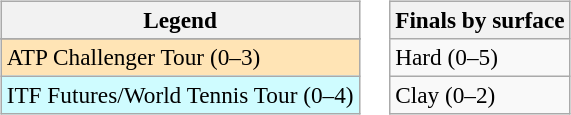<table>
<tr valign=top>
<td><br><table class=wikitable style=font-size:97%>
<tr>
<th>Legend</th>
</tr>
<tr bgcolor=e5d1cb>
</tr>
<tr bgcolor=moccasin>
<td>ATP Challenger Tour (0–3)</td>
</tr>
<tr bgcolor=cffcff>
<td>ITF Futures/World Tennis Tour (0–4)</td>
</tr>
</table>
</td>
<td><br><table class=wikitable style=font-size:97%>
<tr>
<th>Finals by surface</th>
</tr>
<tr>
<td>Hard (0–5)</td>
</tr>
<tr>
<td>Clay (0–2)</td>
</tr>
</table>
</td>
</tr>
</table>
